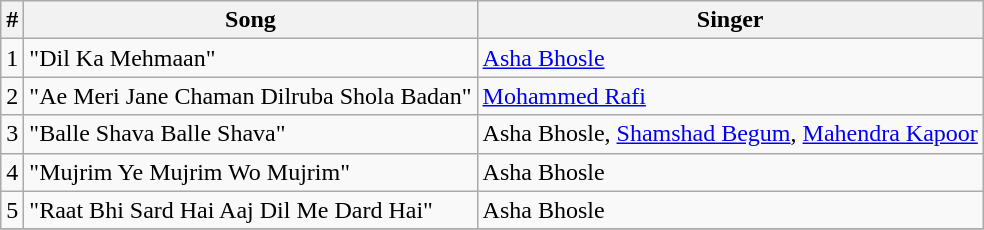<table class="wikitable">
<tr>
<th>#</th>
<th>Song</th>
<th>Singer</th>
</tr>
<tr>
<td>1</td>
<td>"Dil Ka Mehmaan"</td>
<td><a href='#'>Asha Bhosle</a></td>
</tr>
<tr>
<td>2</td>
<td>"Ae Meri Jane Chaman Dilruba Shola Badan"</td>
<td><a href='#'>Mohammed Rafi</a></td>
</tr>
<tr>
<td>3</td>
<td>"Balle Shava Balle Shava"</td>
<td>Asha Bhosle, <a href='#'>Shamshad Begum</a>, <a href='#'>Mahendra Kapoor</a></td>
</tr>
<tr>
<td>4</td>
<td>"Mujrim Ye Mujrim Wo Mujrim"</td>
<td>Asha Bhosle</td>
</tr>
<tr>
<td>5</td>
<td>"Raat Bhi Sard Hai Aaj Dil Me Dard Hai"</td>
<td>Asha Bhosle</td>
</tr>
<tr>
</tr>
</table>
